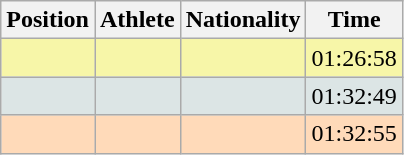<table class="wikitable sortable">
<tr>
<th scope="col">Position</th>
<th scope="col">Athlete</th>
<th scope="col">Nationality</th>
<th scope="col">Time</th>
</tr>
<tr bgcolor="#F7F6A8">
<td align=center></td>
<td></td>
<td></td>
<td>01:26:58</td>
</tr>
<tr bgcolor="#DCE5E5">
<td align=center></td>
<td></td>
<td></td>
<td>01:32:49</td>
</tr>
<tr bgcolor="#FFDAB9">
<td align=center></td>
<td></td>
<td></td>
<td>01:32:55</td>
</tr>
</table>
